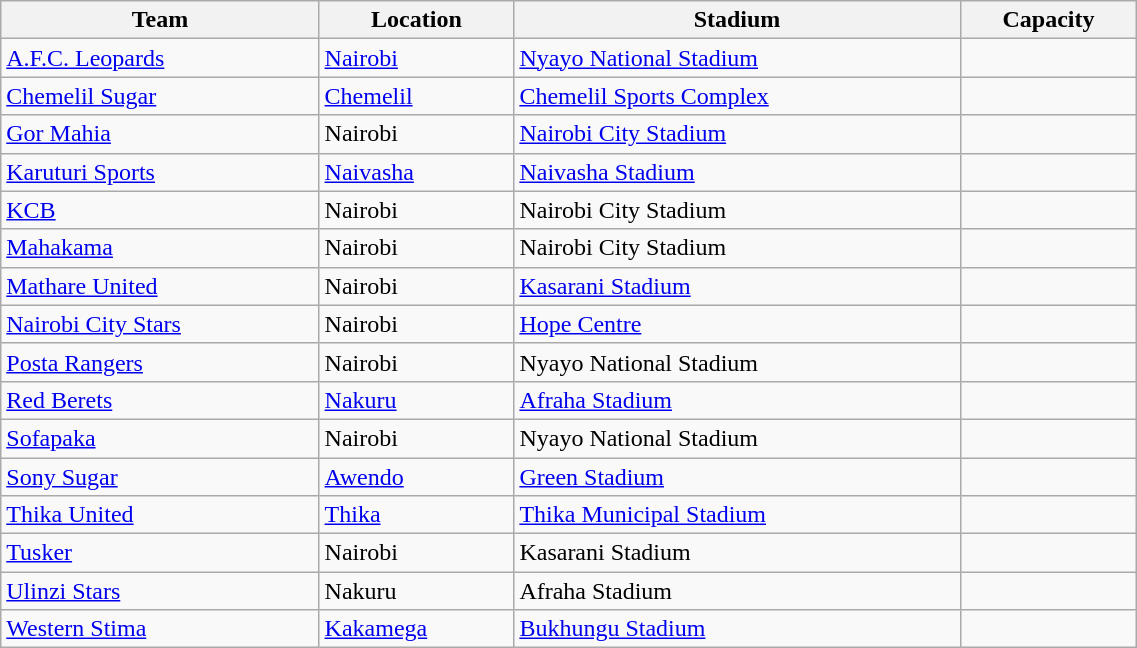<table class="wikitable sortable" style="text-align: left; width: 60%">
<tr>
<th>Team</th>
<th>Location</th>
<th>Stadium</th>
<th>Capacity</th>
</tr>
<tr>
<td><a href='#'>A.F.C. Leopards</a></td>
<td><a href='#'>Nairobi</a></td>
<td><a href='#'>Nyayo National Stadium</a></td>
<td align="center"></td>
</tr>
<tr>
<td><a href='#'>Chemelil Sugar</a></td>
<td><a href='#'>Chemelil</a></td>
<td><a href='#'>Chemelil Sports Complex</a></td>
<td align="center"></td>
</tr>
<tr>
<td><a href='#'>Gor Mahia</a></td>
<td>Nairobi</td>
<td><a href='#'>Nairobi City Stadium</a></td>
<td align="center"></td>
</tr>
<tr>
<td><a href='#'>Karuturi Sports</a></td>
<td><a href='#'>Naivasha</a></td>
<td><a href='#'>Naivasha Stadium</a></td>
<td align="center"></td>
</tr>
<tr>
<td><a href='#'>KCB</a></td>
<td>Nairobi</td>
<td>Nairobi City Stadium</td>
<td align="center"></td>
</tr>
<tr>
<td><a href='#'>Mahakama</a></td>
<td>Nairobi</td>
<td>Nairobi City Stadium</td>
<td align="center"></td>
</tr>
<tr>
<td><a href='#'>Mathare United</a></td>
<td>Nairobi</td>
<td><a href='#'>Kasarani Stadium</a></td>
<td align="center"></td>
</tr>
<tr>
<td><a href='#'>Nairobi City Stars</a></td>
<td>Nairobi</td>
<td><a href='#'>Hope Centre</a></td>
<td align="center"></td>
</tr>
<tr>
<td><a href='#'>Posta Rangers</a></td>
<td>Nairobi</td>
<td>Nyayo National Stadium</td>
<td align="center"></td>
</tr>
<tr>
<td><a href='#'>Red Berets</a></td>
<td><a href='#'>Nakuru</a></td>
<td><a href='#'>Afraha Stadium</a></td>
<td align="center"></td>
</tr>
<tr>
<td><a href='#'>Sofapaka</a></td>
<td>Nairobi</td>
<td>Nyayo National Stadium</td>
<td align="center"></td>
</tr>
<tr>
<td><a href='#'>Sony Sugar</a></td>
<td><a href='#'>Awendo</a></td>
<td><a href='#'>Green Stadium</a></td>
<td align="center"></td>
</tr>
<tr>
<td><a href='#'>Thika United</a></td>
<td><a href='#'>Thika</a></td>
<td><a href='#'>Thika Municipal Stadium</a></td>
<td align="center"></td>
</tr>
<tr>
<td><a href='#'>Tusker</a></td>
<td>Nairobi</td>
<td>Kasarani Stadium</td>
<td align="center"></td>
</tr>
<tr>
<td><a href='#'>Ulinzi Stars</a></td>
<td>Nakuru</td>
<td>Afraha Stadium</td>
<td align="center"></td>
</tr>
<tr>
<td><a href='#'>Western Stima</a></td>
<td><a href='#'>Kakamega</a></td>
<td><a href='#'>Bukhungu Stadium</a></td>
<td align="center"></td>
</tr>
</table>
